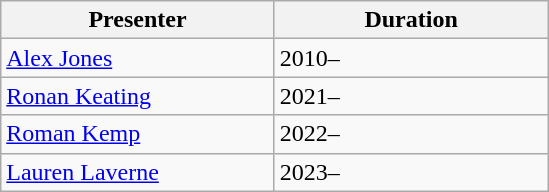<table class="wikitable">
<tr>
<th style="width:175px;" scope="col">Presenter</th>
<th style="width:175px;">Duration</th>
</tr>
<tr>
<td><a href='#'>Alex Jones</a></td>
<td>2010–</td>
</tr>
<tr>
<td><a href='#'>Ronan Keating</a></td>
<td>2021–</td>
</tr>
<tr>
<td><a href='#'>Roman Kemp</a></td>
<td rowspan="1">2022–</td>
</tr>
<tr>
<td><a href='#'>Lauren Laverne</a></td>
<td rowspan="1">2023–</td>
</tr>
</table>
